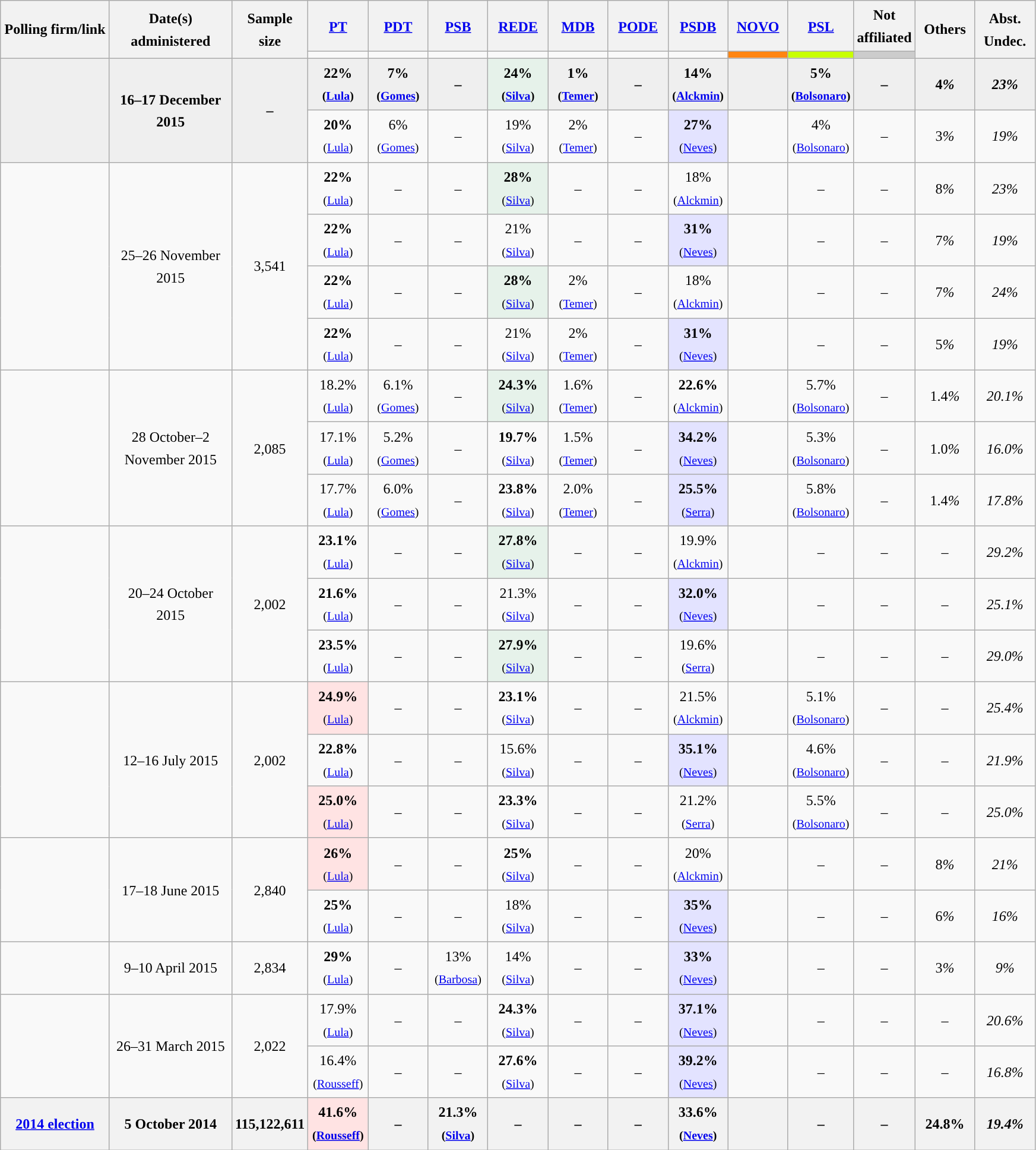<table class="wikitable collapsible" style="text-align:center;font-size:100%;line-height:25px;">
<tr style="height:42px;">
<th style="width:115px;" rowspan="2">Polling firm/link</th>
<th style="width:130px;" rowspan="2">Date(s)<br>administered</th>
<th style="width:50px;" rowspan="2">Sample<br>size</th>
<th style="width:60px;"><a href='#'>PT</a></th>
<th style="width:60px;"><a href='#'>PDT</a></th>
<th style="width:60px;"><a href='#'>PSB</a></th>
<th style="width:60px;"><a href='#'>REDE</a></th>
<th style="width:60px;"><a href='#'>MDB</a></th>
<th style="width:60px;"><a href='#'>PODE</a></th>
<th style="width:60px;"><a href='#'>PSDB</a></th>
<th style="width:60px;"><a href='#'>NOVO</a></th>
<th style="width:60px;"><a href='#'>PSL</a></th>
<th style="width:60px;">Not<br>affiliated</th>
<th style="width:60px;" rowspan="2">Others</th>
<th style="width:60px;" rowspan="2">Abst.<br>Undec.</th>
</tr>
<tr>
<td style="color:inherit;background:"></td>
<td style="color:inherit;background:"></td>
<td style="color:inherit;background:"></td>
<td style="color:inherit;background:"></td>
<td style="color:inherit;background:"></td>
<td style="color:inherit;background:"></td>
<td style="color:inherit;background:"></td>
<td style="color:inherit;background:#FF8511"></td>
<td style="color:inherit;background:#C8ff00;"></td>
<td style="color:inherit;background:#CCCCCC"></td>
</tr>
<tr style="background:#EFEFEF; font-weight:bold;">
<td rowspan="2"></td>
<td rowspan="2">16–17 December 2015</td>
<td rowspan="2">–</td>
<td><strong>22%</strong><br><small>(<a href='#'>Lula</a>)</small></td>
<td>7%<br><small>(<a href='#'>Gomes</a>)</small></td>
<td>–</td>
<td style="background:#E6F2EA"><strong>24%</strong><br><small>(<a href='#'>Silva</a>)</small></td>
<td>1%<br><small>(<a href='#'>Temer</a>)</small></td>
<td>–</td>
<td>14%<br><small>(<a href='#'>Alckmin</a>)</small></td>
<td></td>
<td>5%<br><small>(<a href='#'>Bolsonaro</a>)</small></td>
<td>–</td>
<td>4<em>%</em></td>
<td><em>23%</em></td>
</tr>
<tr>
<td><strong>20%</strong><br><small>(<a href='#'>Lula</a>)</small></td>
<td>6%<br><small>(<a href='#'>Gomes</a>)</small></td>
<td>–</td>
<td>19%<br><small>(<a href='#'>Silva</a>)</small></td>
<td>2%<br><small>(<a href='#'>Temer</a>)</small></td>
<td>–</td>
<td style="background:#E3E3FF"><strong>27%</strong><br><small>(<a href='#'>Neves</a>)</small></td>
<td></td>
<td>4%<br><small>(<a href='#'>Bolsonaro</a>)</small></td>
<td>–</td>
<td>3<em>%</em></td>
<td><em>19%</em></td>
</tr>
<tr>
<td rowspan="4"></td>
<td rowspan="4">25–26 November 2015</td>
<td rowspan="4">3,541</td>
<td><strong>22%</strong><br><small>(<a href='#'>Lula</a>)</small></td>
<td>–</td>
<td>–</td>
<td style="background:#E6F2EA"><strong>28%</strong><br><small>(<a href='#'>Silva</a>)</small></td>
<td>–</td>
<td>–</td>
<td>18%<br><small>(<a href='#'>Alckmin</a>)</small></td>
<td></td>
<td>–</td>
<td>–</td>
<td>8<em>%</em></td>
<td><em>23%</em></td>
</tr>
<tr>
<td><strong>22%</strong><br><small>(<a href='#'>Lula</a>)</small></td>
<td>–</td>
<td>–</td>
<td>21%<br><small>(<a href='#'>Silva</a>)</small></td>
<td>–</td>
<td>–</td>
<td style="background:#E3E3FF"><strong>31%</strong><br><small>(<a href='#'>Neves</a>)</small></td>
<td></td>
<td>–</td>
<td>–</td>
<td>7<em>%</em></td>
<td><em>19%</em></td>
</tr>
<tr>
<td><strong>22%</strong><br><small>(<a href='#'>Lula</a>)</small></td>
<td>–</td>
<td>–</td>
<td style="background:#E6F2EA"><strong>28%</strong><br><small>(<a href='#'>Silva</a>)</small></td>
<td>2%<br><small>(<a href='#'>Temer</a>)</small></td>
<td>–</td>
<td>18%<br><small>(<a href='#'>Alckmin</a>)</small></td>
<td></td>
<td>–</td>
<td>–</td>
<td>7<em>%</em></td>
<td><em>24%</em></td>
</tr>
<tr>
<td><strong>22%</strong><br><small>(<a href='#'>Lula</a>)</small></td>
<td>–</td>
<td>–</td>
<td>21%<br><small>(<a href='#'>Silva</a>)</small></td>
<td>2%<br><small>(<a href='#'>Temer</a>)</small></td>
<td>–</td>
<td style="background:#E3E3FF"><strong>31%</strong><br><small>(<a href='#'>Neves</a>)</small></td>
<td></td>
<td>–</td>
<td>–</td>
<td>5<em>%</em></td>
<td><em>19%</em></td>
</tr>
<tr>
<td rowspan="3"></td>
<td rowspan="3">28 October–2 November 2015</td>
<td rowspan="3">2,085</td>
<td>18.2%<br><small>(<a href='#'>Lula</a>)</small></td>
<td>6.1%<br><small>(<a href='#'>Gomes</a>)</small></td>
<td>–</td>
<td style="background:#E6F2EA"><strong>24.3%</strong><br><small>(<a href='#'>Silva</a>)</small></td>
<td>1.6%<br><small>(<a href='#'>Temer</a>)</small></td>
<td>–</td>
<td><strong>22.6%</strong><br><small>(<a href='#'>Alckmin</a>)</small></td>
<td></td>
<td>5.7%<br><small>(<a href='#'>Bolsonaro</a>)</small></td>
<td>–</td>
<td>1.4<em>%</em></td>
<td><em>20.1%</em></td>
</tr>
<tr>
<td>17.1%<br><small>(<a href='#'>Lula</a>)</small></td>
<td>5.2%<br><small>(<a href='#'>Gomes</a>)</small></td>
<td>–</td>
<td><strong>19.7%</strong><br><small>(<a href='#'>Silva</a>)</small></td>
<td>1.5%<br><small>(<a href='#'>Temer</a>)</small></td>
<td>–</td>
<td style="background:#E3E3FF"><strong>34.2%</strong><br><small>(<a href='#'>Neves</a>)</small></td>
<td></td>
<td>5.3%<br><small>(<a href='#'>Bolsonaro</a>)</small></td>
<td>–</td>
<td>1.0<em>%</em></td>
<td><em>16.0%</em></td>
</tr>
<tr>
<td>17.7%<br><small>(<a href='#'>Lula</a>)</small></td>
<td>6.0%<br><small>(<a href='#'>Gomes</a>)</small></td>
<td>–</td>
<td><strong>23.8%</strong><br><small>(<a href='#'>Silva</a>)</small></td>
<td>2.0%<br><small>(<a href='#'>Temer</a>)</small></td>
<td>–</td>
<td style="background:#E3E3FF"><strong>25.5%</strong><br><small>(<a href='#'>Serra</a>)</small></td>
<td></td>
<td>5.8%<br><small>(<a href='#'>Bolsonaro</a>)</small></td>
<td>–</td>
<td>1.4<em>%</em></td>
<td><em>17.8%</em></td>
</tr>
<tr>
<td rowspan="3"> </td>
<td rowspan="3">20–24 October 2015</td>
<td rowspan="3">2,002</td>
<td><strong>23.1%</strong><br><small>(<a href='#'>Lula</a>)</small></td>
<td>–</td>
<td>–</td>
<td style="background:#E6F2EA"><strong>27.8%</strong><br><small>(<a href='#'>Silva</a>)</small></td>
<td>–</td>
<td>–</td>
<td>19.9%<br><small>(<a href='#'>Alckmin</a>)</small></td>
<td></td>
<td>–</td>
<td>–</td>
<td>–</td>
<td><em>29.2%</em></td>
</tr>
<tr>
<td><strong>21.6%</strong><br><small>(<a href='#'>Lula</a>)</small></td>
<td>–</td>
<td>–</td>
<td>21.3%<br><small>(<a href='#'>Silva</a>)</small></td>
<td>–</td>
<td>–</td>
<td style="background:#E3E3FF"><strong>32.0%</strong><br><small>(<a href='#'>Neves</a>)</small></td>
<td></td>
<td>–</td>
<td>–</td>
<td>–</td>
<td><em>25.1%</em></td>
</tr>
<tr>
<td><strong>23.5%</strong><br><small>(<a href='#'>Lula</a>)</small></td>
<td>–</td>
<td>–</td>
<td style="background:#E6F2EA"><strong>27.9%</strong><br><small>(<a href='#'>Silva</a>)</small></td>
<td>–</td>
<td>–</td>
<td>19.6%<br><small>(<a href='#'>Serra</a>)</small></td>
<td></td>
<td>–</td>
<td>–</td>
<td>–</td>
<td><em>29.0%</em></td>
</tr>
<tr>
<td rowspan="3"> </td>
<td rowspan="3">12–16 July 2015</td>
<td rowspan="3">2,002</td>
<td style="background:#FFE3E3"><strong>24.9%</strong><br><small>(<a href='#'>Lula</a>)</small></td>
<td>–</td>
<td>–</td>
<td><strong>23.1%</strong><br><small>(<a href='#'>Silva</a>)</small></td>
<td>–</td>
<td>–</td>
<td>21.5%<br><small>(<a href='#'>Alckmin</a>)</small></td>
<td></td>
<td>5.1%<br><small>(<a href='#'>Bolsonaro</a>)</small></td>
<td>–</td>
<td>–</td>
<td><em>25.4%</em></td>
</tr>
<tr>
<td><strong>22.8%</strong><br><small>(<a href='#'>Lula</a>)</small></td>
<td>–</td>
<td>–</td>
<td>15.6%<br><small>(<a href='#'>Silva</a>)</small></td>
<td>–</td>
<td>–</td>
<td style="background:#E3E3FF"><strong>35.1%</strong><br><small>(<a href='#'>Neves</a>)</small></td>
<td></td>
<td>4.6%<br><small>(<a href='#'>Bolsonaro</a>)</small></td>
<td>–</td>
<td>–</td>
<td><em>21.9%</em></td>
</tr>
<tr>
<td style="background:#FFE3E3"><strong>25.0%</strong><br><small>(<a href='#'>Lula</a>)</small></td>
<td>–</td>
<td>–</td>
<td><strong>23.3%</strong><br><small>(<a href='#'>Silva</a>)</small></td>
<td>–</td>
<td>–</td>
<td>21.2%<br><small>(<a href='#'>Serra</a>)</small></td>
<td></td>
<td>5.5%<br><small>(<a href='#'>Bolsonaro</a>)</small></td>
<td>–</td>
<td>–</td>
<td><em>25.0%</em></td>
</tr>
<tr>
<td rowspan="2"></td>
<td rowspan="2">17–18 June 2015</td>
<td rowspan="2">2,840</td>
<td style="background:#FFE3E3"><strong>26%</strong><br><small>(<a href='#'>Lula</a>)</small></td>
<td>–</td>
<td>–</td>
<td><strong>25%</strong><br><small>(<a href='#'>Silva</a>)</small></td>
<td>–</td>
<td>–</td>
<td>20%<br><small>(<a href='#'>Alckmin</a>)</small></td>
<td></td>
<td>–</td>
<td>–</td>
<td>8<em>%</em></td>
<td><em>21%</em></td>
</tr>
<tr>
<td><strong>25%</strong><br><small>(<a href='#'>Lula</a>)</small></td>
<td>–</td>
<td>–</td>
<td>18%<br><small>(<a href='#'>Silva</a>)</small></td>
<td>–</td>
<td>–</td>
<td style="background:#E3E3FF"><strong>35%</strong><br><small>(<a href='#'>Neves</a>)</small></td>
<td></td>
<td>–</td>
<td>–</td>
<td>6<em>%</em></td>
<td><em>16%</em></td>
</tr>
<tr>
<td></td>
<td>9–10 April 2015</td>
<td>2,834</td>
<td><strong>29%</strong><br><small>(<a href='#'>Lula</a>)</small></td>
<td>–</td>
<td>13%<br><small>(<a href='#'>Barbosa</a>)</small></td>
<td>14%<br><small>(<a href='#'>Silva</a>)</small></td>
<td>–</td>
<td>–</td>
<td style="background:#E3E3FF"><strong>33%</strong><br><small>(<a href='#'>Neves</a>)</small></td>
<td></td>
<td>–</td>
<td>–</td>
<td>3<em>%</em></td>
<td><em>9%</em></td>
</tr>
<tr>
<td rowspan="2"></td>
<td rowspan="2">26–31 March 2015</td>
<td rowspan="2">2,022</td>
<td>17.9%<br><small>(<a href='#'>Lula</a>)</small></td>
<td>–</td>
<td>–</td>
<td><strong>24.3%</strong><br><small>(<a href='#'>Silva</a>)</small></td>
<td>–</td>
<td>–</td>
<td style="background:#E3E3FF"><strong>37.1%</strong><br><small>(<a href='#'>Neves</a>)</small></td>
<td></td>
<td>–</td>
<td>–</td>
<td>–</td>
<td><em>20.6%</em></td>
</tr>
<tr>
<td>16.4%<br><small>(<a href='#'>Rousseff</a>)</small></td>
<td>–</td>
<td>–</td>
<td><strong>27.6%</strong><br><small>(<a href='#'>Silva</a>)</small></td>
<td>–</td>
<td>–</td>
<td style="background:#E3E3FF"><strong>39.2%</strong><br><small>(<a href='#'>Neves</a>)</small></td>
<td></td>
<td>–</td>
<td>–</td>
<td>–</td>
<td><em>16.8%</em></td>
</tr>
<tr>
<th><a href='#'>2014 election</a></th>
<th>5 October 2014</th>
<th>115,122,611</th>
<th style="background:#FFE3E3">41.6%<br><small>(<a href='#'>Rousseff</a>)</small></th>
<th>–</th>
<th>21.3%<br><small>(<a href='#'>Silva</a>)</small></th>
<th>–</th>
<th>–</th>
<th>–</th>
<th>33.6%<br><small>(<a href='#'>Neves</a>)</small></th>
<th></th>
<th>–</th>
<th>–</th>
<th>24.8%</th>
<th><em>19.4%</em></th>
</tr>
</table>
